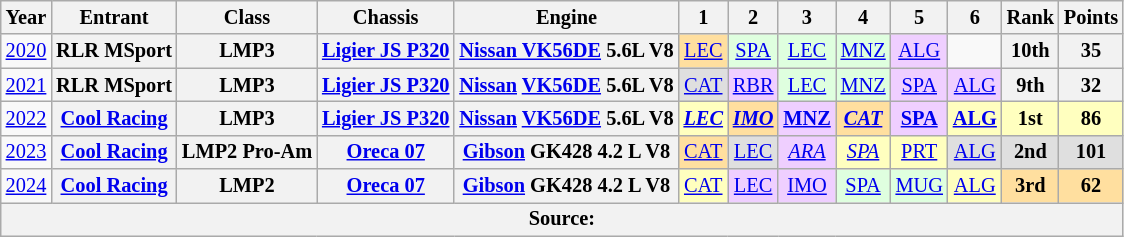<table class="wikitable" style="text-align:center; font-size:85%">
<tr>
<th>Year</th>
<th>Entrant</th>
<th>Class</th>
<th>Chassis</th>
<th>Engine</th>
<th>1</th>
<th>2</th>
<th>3</th>
<th>4</th>
<th>5</th>
<th>6</th>
<th>Rank</th>
<th>Points</th>
</tr>
<tr>
<td><a href='#'>2020</a></td>
<th nowrap>RLR MSport</th>
<th>LMP3</th>
<th nowrap><a href='#'>Ligier JS P320</a></th>
<th nowrap><a href='#'>Nissan VK56DE</a> 5.6L V8</th>
<td style="background:#FFDF9F;"><a href='#'>LEC</a><br></td>
<td style="background:#DFFFDF;"><a href='#'>SPA</a><br></td>
<td style="background:#DFFFDF;"><a href='#'>LEC</a><br></td>
<td style="background:#DFFFDF;"><a href='#'>MNZ</a><br></td>
<td style="background:#EFCFFF;"><a href='#'>ALG</a><br></td>
<td></td>
<th>10th</th>
<th>35</th>
</tr>
<tr>
<td><a href='#'>2021</a></td>
<th nowrap>RLR MSport</th>
<th>LMP3</th>
<th nowrap><a href='#'>Ligier JS P320</a></th>
<th nowrap><a href='#'>Nissan</a> <a href='#'>VK56DE</a> 5.6L V8</th>
<td style="background:#DFDFDF;"><a href='#'>CAT</a><br></td>
<td style="background:#EFCFFF;"><a href='#'>RBR</a><br></td>
<td style="background:#DFFFDF;"><a href='#'>LEC</a><br></td>
<td style="background:#DFFFDF;"><a href='#'>MNZ</a><br></td>
<td style="background:#EFCFFF;"><a href='#'>SPA</a><br></td>
<td style="background:#EFCFFF;"><a href='#'>ALG</a><br></td>
<th>9th</th>
<th>32</th>
</tr>
<tr>
<td><a href='#'>2022</a></td>
<th nowrap><a href='#'>Cool Racing</a></th>
<th>LMP3</th>
<th nowrap><a href='#'>Ligier JS P320</a></th>
<th nowrap><a href='#'>Nissan</a> <a href='#'>VK56DE</a> 5.6L V8</th>
<td style="background:#FFFFBF;"><strong><em><a href='#'>LEC</a></em></strong><br></td>
<td style="background:#FFDF9F;"><strong><em><a href='#'>IMO</a></em></strong><br></td>
<td style="background:#EFCFFF;"><strong><a href='#'>MNZ</a></strong><br></td>
<td style="background:#FFDF9F;"><strong><em><a href='#'>CAT</a></em></strong><br></td>
<td style="background:#EFCFFF;"><strong><a href='#'>SPA</a></strong><br></td>
<td style="background:#FFFFBF;"><strong><a href='#'>ALG</a></strong><br></td>
<th style="background:#FFFFBF;">1st</th>
<th style="background:#FFFFBF;">86</th>
</tr>
<tr>
<td><a href='#'>2023</a></td>
<th nowrap><a href='#'>Cool Racing</a></th>
<th nowrap>LMP2 Pro-Am</th>
<th nowrap><a href='#'>Oreca 07</a></th>
<th nowrap><a href='#'>Gibson</a> GK428 4.2 L V8</th>
<td style="background:#FFDF9F;"><a href='#'>CAT</a><br></td>
<td style="background:#DFDFDF;"><a href='#'>LEC</a><br></td>
<td style="background:#EFCFFF;"><em><a href='#'>ARA</a></em><br></td>
<td style="background:#FFFFBF;"><em><a href='#'>SPA</a></em><br></td>
<td style="background:#FFFFBF;"><a href='#'>PRT</a><br></td>
<td style="background:#DFDFDF;"><a href='#'>ALG</a><br></td>
<th style="background:#DFDFDF;">2nd</th>
<th style="background:#DFDFDF;">101</th>
</tr>
<tr>
<td><a href='#'>2024</a></td>
<th nowrap><a href='#'>Cool Racing</a></th>
<th>LMP2</th>
<th nowrap><a href='#'>Oreca 07</a></th>
<th nowrap><a href='#'>Gibson</a> GK428 4.2 L V8</th>
<td style="background:#FFFFBF;"><a href='#'>CAT</a><br></td>
<td style="background:#EFCFFF;"><a href='#'>LEC</a><br></td>
<td style="background:#EFCFFF;"><a href='#'>IMO</a><br></td>
<td style="background:#DFFFDF;"><a href='#'>SPA</a><br></td>
<td style="background:#DFFFDF;"><a href='#'>MUG</a><br></td>
<td style="background:#FFFFBF;"><a href='#'>ALG</a><br></td>
<th style="background:#FFDF9F;">3rd</th>
<th style="background:#FFDF9F;">62</th>
</tr>
<tr>
<th colspan="13">Source:</th>
</tr>
</table>
